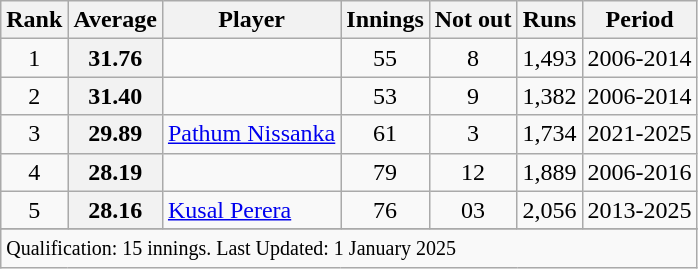<table class="wikitable plainrowheaders sortable">
<tr>
<th scope=col>Rank</th>
<th scope=col>Average</th>
<th scope=col>Player</th>
<th scope=col>Innings</th>
<th scope=col>Not out</th>
<th scope=col>Runs</th>
<th scope=col>Period</th>
</tr>
<tr>
<td align=center>1</td>
<th scope=row style=text-align:center;><strong>31.76</strong></th>
<td></td>
<td align=center>55</td>
<td align=center>8</td>
<td align=center>1,493</td>
<td>2006-2014</td>
</tr>
<tr>
<td align=center>2</td>
<th scope=row style=text-align:center;><strong>31.40</strong></th>
<td></td>
<td align=center>53</td>
<td align=center>9</td>
<td align=center>1,382</td>
<td>2006-2014</td>
</tr>
<tr>
<td align="center">3</td>
<th scope="row" style="text-align:center;"><strong>29.89</strong></th>
<td><a href='#'>Pathum Nissanka</a></td>
<td align="center">61</td>
<td align="center">3</td>
<td align="center">1,734</td>
<td>2021-2025</td>
</tr>
<tr>
<td align="center">4</td>
<th scope="row" style="text-align:center;"><strong>28.19</strong></th>
<td></td>
<td align="center">79</td>
<td align="center">12</td>
<td align="center">1,889</td>
<td>2006-2016</td>
</tr>
<tr>
<td align="center">5</td>
<th scope="row" style="text-align:center;"><strong>28.16</strong></th>
<td><a href='#'>Kusal Perera</a></td>
<td align="center">76</td>
<td align="center">03</td>
<td align="center">2,056</td>
<td>2013-2025</td>
</tr>
<tr>
</tr>
<tr class=sortbottom>
<td colspan=7><small>Qualification: 15 innings. Last Updated: 1 January 2025</small></td>
</tr>
</table>
